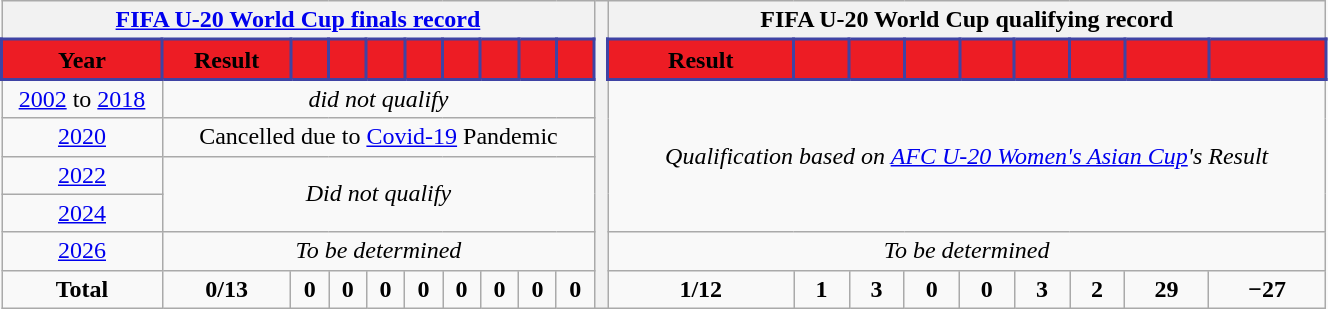<table Class = "wikitable" style = "text-align: center; width:70%;">
<tr>
<th colspan=10><a href='#'>FIFA U-20 World Cup finals record</a></th>
<th style="width:1%;" rowspan="27"></th>
<th colspan=9>FIFA U-20 World Cup qualifying record</th>
</tr>
<tr>
<th style="background:#ED1C24;border: 2px solid #3F43A4;"><span>Year</span></th>
<th style="background:#ED1C24;border: 2px solid #3F43A4;"><span>Result</span></th>
<th style="background:#ED1C24;border: 2px solid #3F43A4;"><span></span></th>
<th style="background:#ED1C24;border: 2px solid #3F43A4;"><span></span></th>
<th style="background:#ED1C24;border: 2px solid #3F43A4;"><span></span></th>
<th style="background:#ED1C24;border: 2px solid #3F43A4;"><span></span></th>
<th style="background:#ED1C24;border: 2px solid #3F43A4;"><span></span></th>
<th style="background:#ED1C24;border: 2px solid #3F43A4;"><span></span></th>
<th style="background:#ED1C24;border: 2px solid #3F43A4;"><span></span></th>
<th style="background:#ED1C24;border: 2px solid #3F43A4;"><span></span></th>
<th style="background:#ED1C24;border: 2px solid #3F43A4;"><span>Result</span></th>
<th style="background:#ED1C24;border: 2px solid #3F43A4;"><span></span></th>
<th style="background:#ED1C24;border: 2px solid #3F43A4;"><span></span></th>
<th style="background:#ED1C24;border: 2px solid #3F43A4;"><span></span></th>
<th style="background:#ED1C24;border: 2px solid #3F43A4;"><span></span></th>
<th style="background:#ED1C24;border: 2px solid #3F43A4;"><span></span></th>
<th style="background:#ED1C24;border: 2px solid #3F43A4;"><span></span></th>
<th style="background:#ED1C24;border: 2px solid #3F43A4;"><span></span></th>
<th style="background:#ED1C24;border: 2px solid #3F43A4;"><span></span></th>
</tr>
<tr>
<td> <a href='#'>2002</a> to  <a href='#'>2018</a></td>
<td colspan="9"><em>did not qualify</em></td>
<td colspan=9 rowspan=4><em>Qualification based on <a href='#'>AFC U-20 Women's Asian Cup</a>'s Result</em></td>
</tr>
<tr>
<td>  <a href='#'>2020</a></td>
<td colspan=9>Cancelled due to <a href='#'>Covid-19</a> Pandemic</td>
</tr>
<tr>
<td> <a href='#'>2022</a></td>
<td rowspan=2 colspan=9><em>Did not qualify</em></td>
</tr>
<tr>
<td> <a href='#'>2024</a></td>
</tr>
<tr>
<td> <a href='#'>2026</a></td>
<td colspan=9><em>To be determined</em></td>
<td colspan=9><em>To be determined</em></td>
</tr>
<tr>
<td><strong>Total</strong></td>
<td><strong>0/13</strong></td>
<td><strong>0</strong></td>
<td><strong>0</strong></td>
<td><strong>0</strong></td>
<td><strong>0</strong></td>
<td><strong>0</strong></td>
<td><strong>0</strong></td>
<td><strong>0</strong></td>
<td><strong>0</strong></td>
<td><strong>1/12</strong></td>
<td><strong>1</strong></td>
<td><strong>3</strong></td>
<td><strong>0</strong></td>
<td><strong>0</strong></td>
<td><strong>3</strong></td>
<td><strong>2</strong></td>
<td><strong>29</strong></td>
<td><strong>−27</strong></td>
</tr>
</table>
